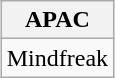<table class="wikitable" style="display: inline-table; margin-left: 25px;">
<tr>
<th>APAC</th>
</tr>
<tr>
<td>Mindfreak</td>
</tr>
</table>
